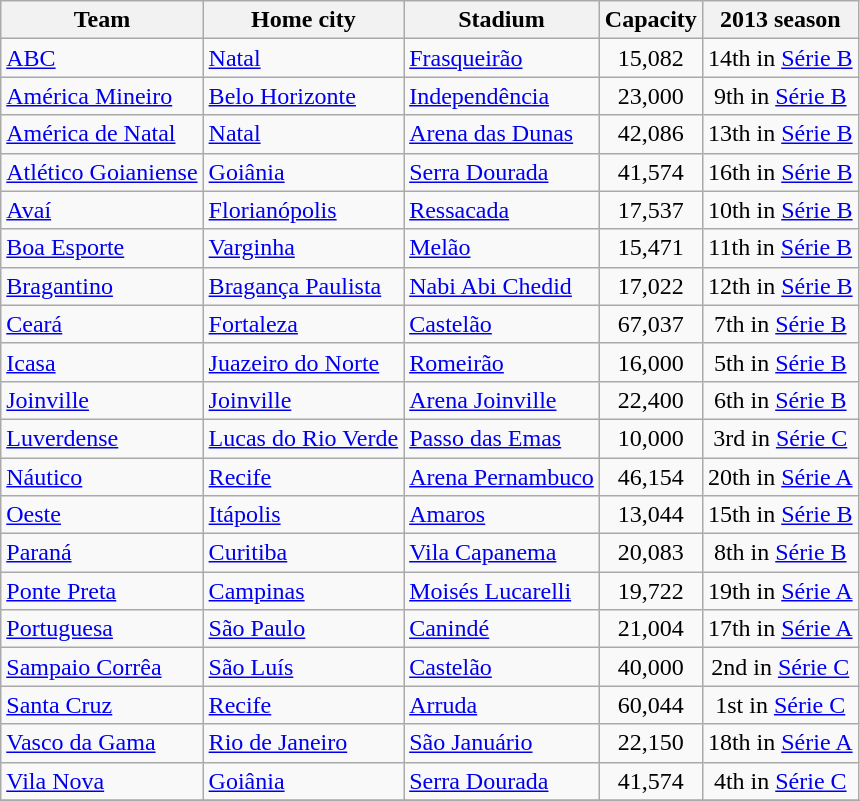<table class="wikitable sortable">
<tr>
<th>Team</th>
<th>Home city</th>
<th>Stadium</th>
<th>Capacity</th>
<th>2013 season</th>
</tr>
<tr>
<td><a href='#'>ABC</a></td>
<td><a href='#'>Natal</a></td>
<td><a href='#'>Frasqueirão</a></td>
<td align="center">15,082</td>
<td align="center">14th in <a href='#'>Série B</a></td>
</tr>
<tr>
<td><a href='#'>América Mineiro</a></td>
<td><a href='#'>Belo Horizonte</a></td>
<td><a href='#'>Independência</a></td>
<td align="center">23,000</td>
<td align="center">9th in <a href='#'>Série B</a></td>
</tr>
<tr>
<td><a href='#'>América de Natal</a></td>
<td><a href='#'>Natal</a></td>
<td><a href='#'>Arena das Dunas</a></td>
<td align="center">42,086</td>
<td align="center">13th in <a href='#'>Série B</a></td>
</tr>
<tr>
<td><a href='#'>Atlético Goianiense</a></td>
<td><a href='#'>Goiânia</a></td>
<td><a href='#'>Serra Dourada</a></td>
<td align="center">41,574</td>
<td align="center">16th in <a href='#'>Série B</a></td>
</tr>
<tr>
<td><a href='#'>Avaí</a></td>
<td><a href='#'>Florianópolis</a></td>
<td><a href='#'>Ressacada</a></td>
<td align="center">17,537</td>
<td align="center">10th in <a href='#'>Série B</a></td>
</tr>
<tr>
<td><a href='#'>Boa Esporte</a></td>
<td><a href='#'>Varginha</a></td>
<td><a href='#'>Melão</a></td>
<td align="center">15,471</td>
<td align="center">11th in <a href='#'>Série B</a></td>
</tr>
<tr>
<td><a href='#'>Bragantino</a></td>
<td><a href='#'>Bragança Paulista</a></td>
<td><a href='#'>Nabi Abi Chedid</a></td>
<td align="center">17,022</td>
<td align="center">12th in <a href='#'>Série B</a></td>
</tr>
<tr>
<td><a href='#'>Ceará</a></td>
<td><a href='#'>Fortaleza</a></td>
<td><a href='#'>Castelão</a></td>
<td align="center">67,037</td>
<td align="center">7th in <a href='#'>Série B</a></td>
</tr>
<tr>
<td><a href='#'>Icasa</a></td>
<td><a href='#'>Juazeiro do Norte</a></td>
<td><a href='#'>Romeirão</a></td>
<td align="center">16,000</td>
<td align="center">5th in <a href='#'>Série B</a></td>
</tr>
<tr>
<td><a href='#'>Joinville</a></td>
<td><a href='#'>Joinville</a></td>
<td><a href='#'>Arena Joinville</a></td>
<td align="center">22,400</td>
<td align="center">6th in <a href='#'>Série B</a></td>
</tr>
<tr>
<td><a href='#'>Luverdense</a></td>
<td><a href='#'>Lucas do Rio Verde</a></td>
<td><a href='#'>Passo das Emas</a></td>
<td align="center">10,000</td>
<td align="center">3rd in <a href='#'>Série C</a></td>
</tr>
<tr>
<td><a href='#'>Náutico</a></td>
<td><a href='#'>Recife</a></td>
<td><a href='#'>Arena Pernambuco</a></td>
<td align="center">46,154</td>
<td align="center">20th in <a href='#'>Série A</a></td>
</tr>
<tr>
<td><a href='#'>Oeste</a></td>
<td><a href='#'>Itápolis</a></td>
<td><a href='#'>Amaros</a></td>
<td align="center">13,044</td>
<td align="center">15th in <a href='#'>Série B</a></td>
</tr>
<tr>
<td><a href='#'>Paraná</a></td>
<td><a href='#'>Curitiba</a></td>
<td><a href='#'>Vila Capanema</a></td>
<td align="center">20,083</td>
<td align="center">8th in <a href='#'>Série B</a></td>
</tr>
<tr>
<td><a href='#'>Ponte Preta</a></td>
<td><a href='#'>Campinas</a></td>
<td><a href='#'>Moisés Lucarelli</a></td>
<td align="center">19,722</td>
<td align="center">19th in <a href='#'>Série A</a></td>
</tr>
<tr>
<td><a href='#'>Portuguesa</a></td>
<td><a href='#'>São Paulo</a></td>
<td><a href='#'>Canindé</a></td>
<td align="center">21,004</td>
<td align="center">17th in <a href='#'>Série A</a></td>
</tr>
<tr>
<td><a href='#'>Sampaio Corrêa</a></td>
<td><a href='#'>São Luís</a></td>
<td><a href='#'>Castelão</a></td>
<td align="center">40,000</td>
<td align="center">2nd in <a href='#'>Série C</a></td>
</tr>
<tr>
<td><a href='#'>Santa Cruz</a></td>
<td><a href='#'>Recife</a></td>
<td><a href='#'>Arruda</a></td>
<td align="center">60,044</td>
<td align="center">1st in <a href='#'>Série C</a></td>
</tr>
<tr>
<td><a href='#'>Vasco da Gama</a></td>
<td><a href='#'>Rio de Janeiro</a></td>
<td><a href='#'>São Januário</a></td>
<td align="center">22,150</td>
<td align="center">18th in <a href='#'>Série A</a></td>
</tr>
<tr>
<td><a href='#'>Vila Nova</a></td>
<td><a href='#'>Goiânia</a></td>
<td><a href='#'>Serra Dourada</a></td>
<td align="center">41,574</td>
<td align="center">4th in <a href='#'>Série C</a></td>
</tr>
<tr>
</tr>
</table>
